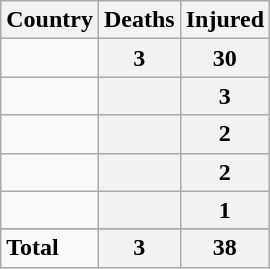<table class="wikitable centre sortable">
<tr>
<th>Country</th>
<th>Deaths</th>
<th>Injured</th>
</tr>
<tr>
<td></td>
<th>3</th>
<th>30</th>
</tr>
<tr>
<td></td>
<th></th>
<th>3</th>
</tr>
<tr>
<td></td>
<th></th>
<th>2</th>
</tr>
<tr>
<td></td>
<th></th>
<th>2</th>
</tr>
<tr>
<td></td>
<th></th>
<th>1</th>
</tr>
<tr>
</tr>
<tr class="sortbottom">
<td><strong>Total</strong></td>
<th>3</th>
<th>38</th>
</tr>
</table>
